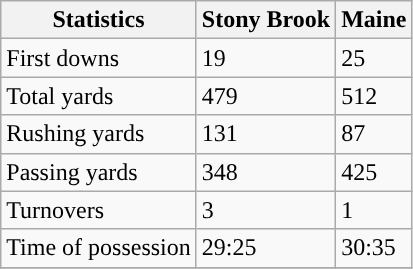<table class="wikitable">
<tr>
<th>Statistics</th>
<th>Stony Brook</th>
<th>Maine</th>
</tr>
<tr>
<td>First downs</td>
<td>19</td>
<td>25</td>
</tr>
<tr>
<td>Total yards</td>
<td>479</td>
<td>512</td>
</tr>
<tr>
<td>Rushing yards</td>
<td>131</td>
<td>87</td>
</tr>
<tr>
<td>Passing yards</td>
<td>348</td>
<td>425</td>
</tr>
<tr>
<td>Turnovers</td>
<td>3</td>
<td>1</td>
</tr>
<tr>
<td>Time of possession</td>
<td>29:25</td>
<td>30:35</td>
</tr>
<tr>
</tr>
</table>
